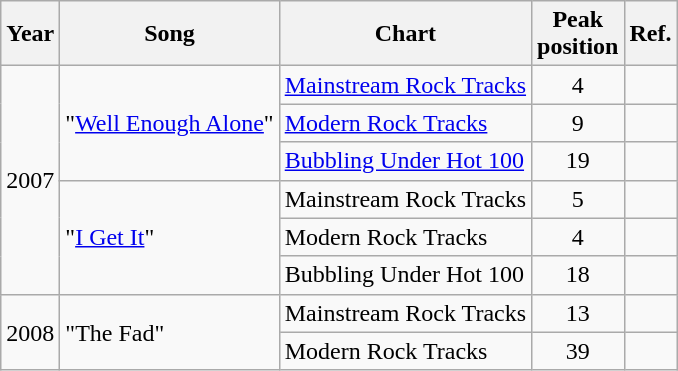<table class="wikitable">
<tr>
<th>Year</th>
<th>Song</th>
<th>Chart</th>
<th>Peak<br>position</th>
<th>Ref.</th>
</tr>
<tr>
<td rowspan=6>2007</td>
<td rowspan=3>"<a href='#'>Well Enough Alone</a>"</td>
<td><a href='#'>Mainstream Rock Tracks</a></td>
<td align="center">4</td>
<td></td>
</tr>
<tr>
<td><a href='#'>Modern Rock Tracks</a></td>
<td align="center">9</td>
<td></td>
</tr>
<tr>
<td><a href='#'>Bubbling Under Hot 100</a></td>
<td align="center">19</td>
<td></td>
</tr>
<tr>
<td rowspan=3>"<a href='#'>I Get It</a>"</td>
<td>Mainstream Rock Tracks</td>
<td align="center">5</td>
<td></td>
</tr>
<tr>
<td>Modern Rock Tracks</td>
<td align="center">4</td>
<td></td>
</tr>
<tr>
<td>Bubbling Under Hot 100</td>
<td align="center">18</td>
<td></td>
</tr>
<tr>
<td rowspan=2>2008</td>
<td rowspan=2>"The Fad"</td>
<td>Mainstream Rock Tracks</td>
<td align="center">13</td>
<td></td>
</tr>
<tr>
<td>Modern Rock Tracks</td>
<td align="center">39</td>
<td></td>
</tr>
</table>
